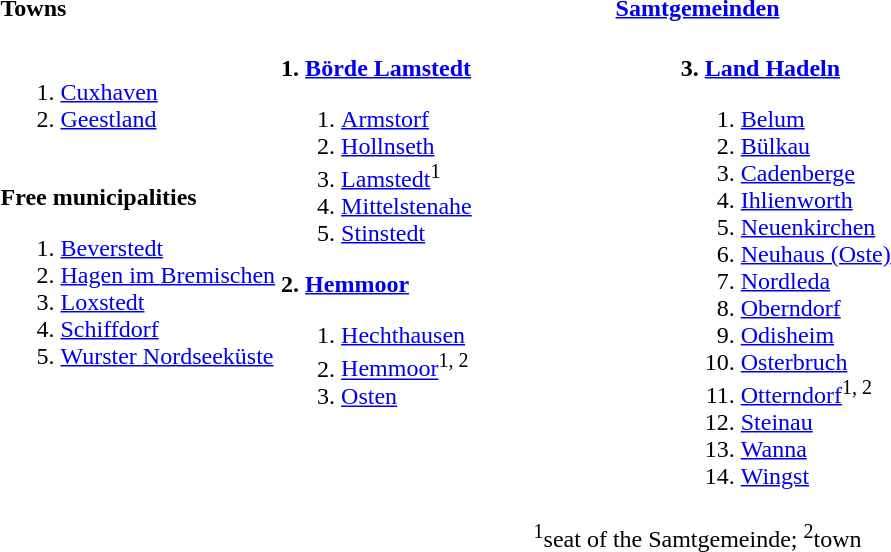<table>
<tr>
<th align=left width=25%>Towns</th>
<th colspan=2 align=center width=75%><a href='#'>Samtgemeinden</a></th>
</tr>
<tr valign=top>
<td><br><ol><li><a href='#'>Cuxhaven</a></li><li><a href='#'>Geestland</a></li></ol><br>
<strong>Free municipalities</strong><ol><li><a href='#'>Beverstedt</a></li><li><a href='#'>Hagen im Bremischen</a></li><li><a href='#'>Loxstedt</a></li><li><a href='#'>Schiffdorf</a></li><li><a href='#'>Wurster Nordseeküste</a></li></ol></td>
<td><br><strong>1. <a href='#'>Börde Lamstedt</a></strong><ol><li><a href='#'>Armstorf</a></li><li><a href='#'>Hollnseth</a></li><li><a href='#'>Lamstedt</a><sup>1</sup></li><li><a href='#'>Mittelstenahe</a></li><li><a href='#'>Stinstedt</a></li></ol><strong>2. <a href='#'>Hemmoor</a></strong><ol><li><a href='#'>Hechthausen</a></li><li><a href='#'>Hemmoor</a><sup>1, 2</sup></li><li><a href='#'>Osten</a></li></ol></td>
<td><br><strong>3. <a href='#'>Land Hadeln</a></strong><ol><li><a href='#'>Belum</a></li><li><a href='#'>Bülkau</a></li><li><a href='#'>Cadenberge</a></li><li><a href='#'>Ihlienworth</a></li><li><a href='#'>Neuenkirchen</a></li><li><a href='#'>Neuhaus (Oste)</a></li><li><a href='#'>Nordleda</a></li><li><a href='#'>Oberndorf</a></li><li><a href='#'>Odisheim</a></li><li><a href='#'>Osterbruch</a></li><li><a href='#'>Otterndorf</a><sup>1, 2</sup></li><li><a href='#'>Steinau</a></li><li><a href='#'>Wanna</a></li><li><a href='#'>Wingst</a></li></ol></td>
</tr>
<tr>
<td></td>
<td colspan=3 align=center><sup>1</sup>seat of the Samtgemeinde; <sup>2</sup>town</td>
</tr>
</table>
